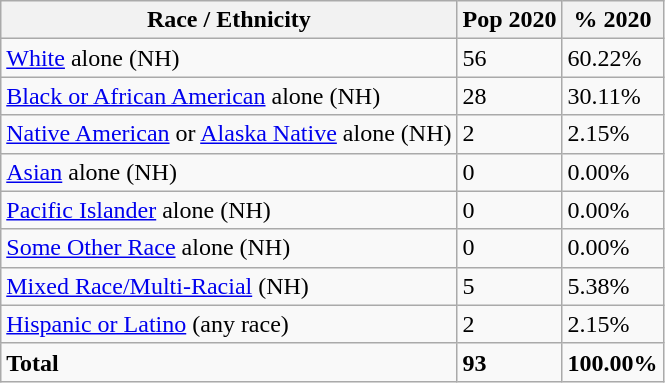<table class="wikitable">
<tr>
<th>Race / Ethnicity</th>
<th>Pop 2020</th>
<th>% 2020</th>
</tr>
<tr>
<td><a href='#'>White</a> alone (NH)</td>
<td>56</td>
<td>60.22%</td>
</tr>
<tr>
<td><a href='#'>Black or African American</a> alone (NH)</td>
<td>28</td>
<td>30.11%</td>
</tr>
<tr>
<td><a href='#'>Native American</a> or <a href='#'>Alaska Native</a> alone (NH)</td>
<td>2</td>
<td>2.15%</td>
</tr>
<tr>
<td><a href='#'>Asian</a> alone (NH)</td>
<td>0</td>
<td>0.00%</td>
</tr>
<tr>
<td><a href='#'>Pacific Islander</a> alone (NH)</td>
<td>0</td>
<td>0.00%</td>
</tr>
<tr>
<td><a href='#'>Some Other Race</a> alone (NH)</td>
<td>0</td>
<td>0.00%</td>
</tr>
<tr>
<td><a href='#'>Mixed Race/Multi-Racial</a> (NH)</td>
<td>5</td>
<td>5.38%</td>
</tr>
<tr>
<td><a href='#'>Hispanic or Latino</a> (any race)</td>
<td>2</td>
<td>2.15%</td>
</tr>
<tr>
<td><strong>Total</strong></td>
<td><strong>93</strong></td>
<td><strong>100.00%</strong></td>
</tr>
</table>
